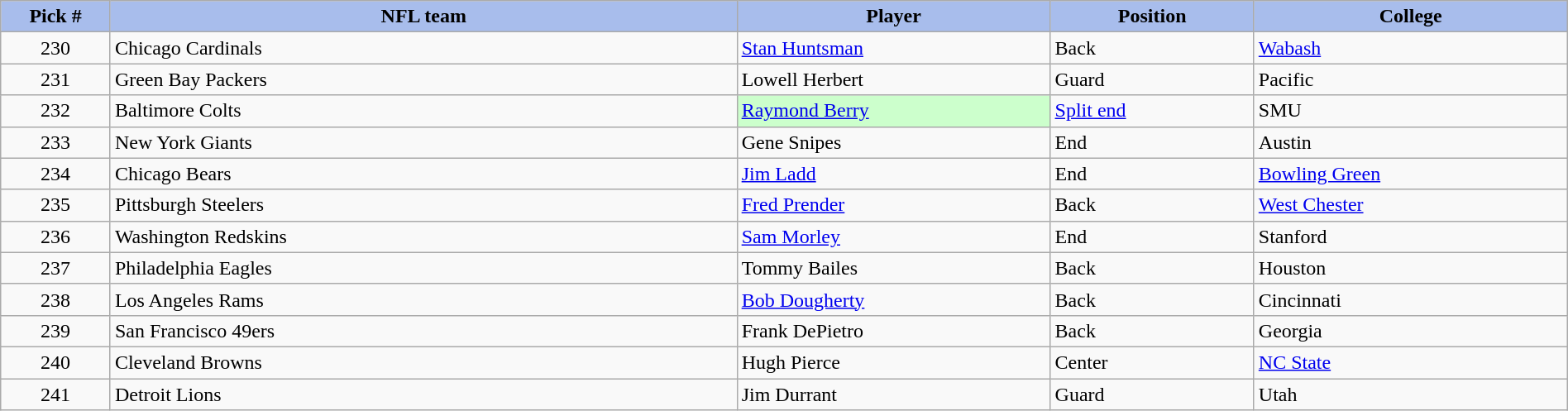<table class="wikitable sortable sortable" style="width: 100%">
<tr>
<th style="background:#a8bdec; width:7%;">Pick #</th>
<th style="width:40%; background:#a8bdec;">NFL team</th>
<th style="width:20%; background:#a8bdec;">Player</th>
<th style="width:13%; background:#a8bdec;">Position</th>
<th style="background:#A8BDEC;">College</th>
</tr>
<tr>
<td align=center>230</td>
<td>Chicago Cardinals</td>
<td><a href='#'>Stan Huntsman</a></td>
<td>Back</td>
<td><a href='#'>Wabash</a></td>
</tr>
<tr>
<td align=center>231</td>
<td>Green Bay Packers</td>
<td>Lowell Herbert</td>
<td>Guard</td>
<td>Pacific</td>
</tr>
<tr>
<td align=center>232</td>
<td>Baltimore Colts</td>
<td style="background:#cfc;"><a href='#'>Raymond Berry</a></td>
<td><a href='#'>Split end</a></td>
<td>SMU</td>
</tr>
<tr>
<td align=center>233</td>
<td>New York Giants</td>
<td>Gene Snipes</td>
<td>End</td>
<td>Austin</td>
</tr>
<tr>
<td align=center>234</td>
<td>Chicago Bears</td>
<td><a href='#'>Jim Ladd</a></td>
<td>End</td>
<td><a href='#'>Bowling Green</a></td>
</tr>
<tr>
<td align=center>235</td>
<td>Pittsburgh Steelers</td>
<td><a href='#'>Fred Prender</a></td>
<td>Back</td>
<td><a href='#'>West Chester</a></td>
</tr>
<tr>
<td align=center>236</td>
<td>Washington Redskins</td>
<td><a href='#'>Sam Morley</a></td>
<td>End</td>
<td>Stanford</td>
</tr>
<tr>
<td align=center>237</td>
<td>Philadelphia Eagles</td>
<td>Tommy Bailes</td>
<td>Back</td>
<td>Houston</td>
</tr>
<tr>
<td align=center>238</td>
<td>Los Angeles Rams</td>
<td><a href='#'>Bob Dougherty</a></td>
<td>Back</td>
<td>Cincinnati</td>
</tr>
<tr>
<td align=center>239</td>
<td>San Francisco 49ers</td>
<td>Frank DePietro</td>
<td>Back</td>
<td>Georgia</td>
</tr>
<tr>
<td align=center>240</td>
<td>Cleveland Browns</td>
<td>Hugh Pierce</td>
<td>Center</td>
<td><a href='#'>NC State</a></td>
</tr>
<tr>
<td align=center>241</td>
<td>Detroit Lions</td>
<td>Jim Durrant</td>
<td>Guard</td>
<td>Utah</td>
</tr>
</table>
